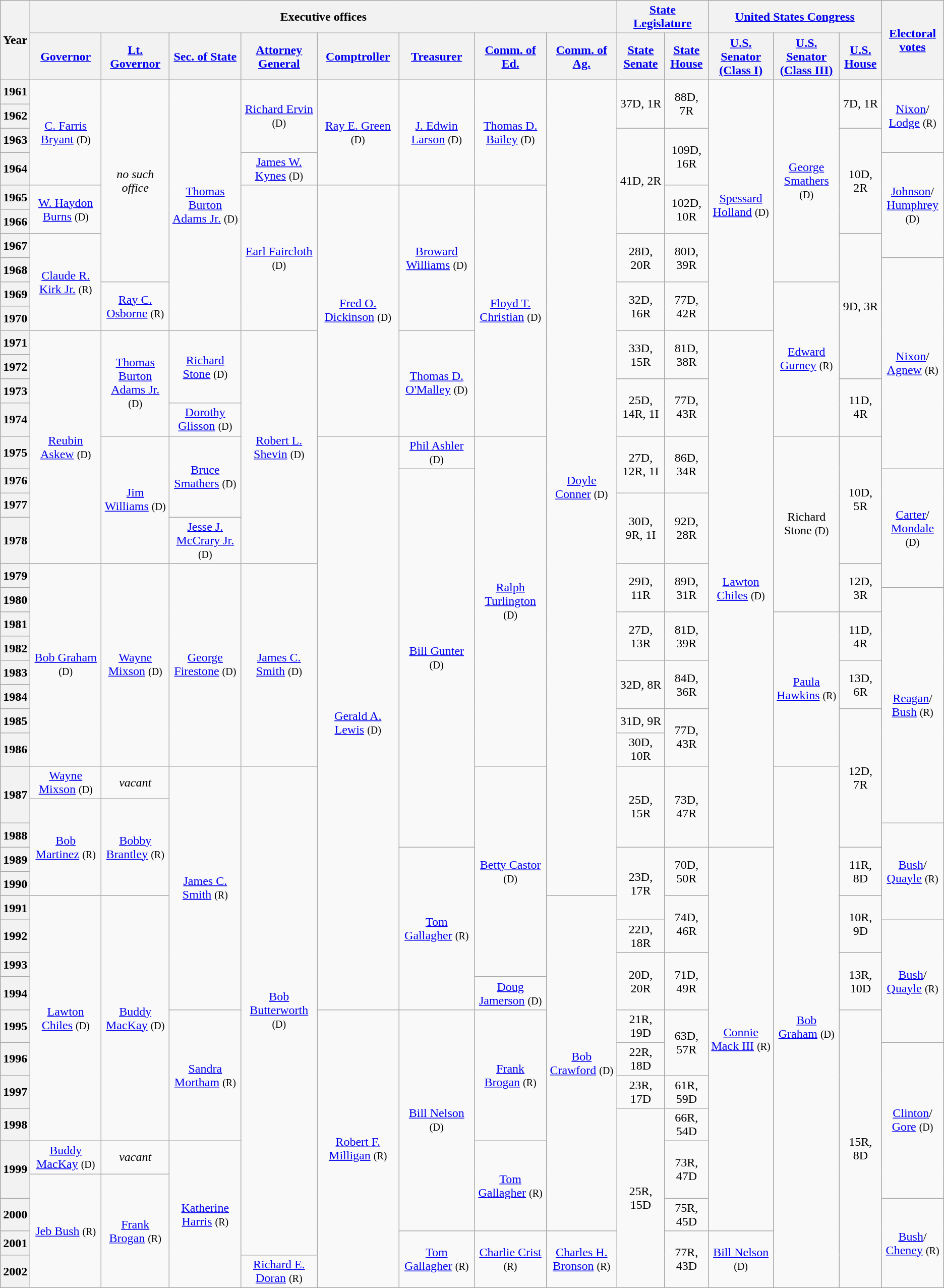<table class="wikitable sortable sticky-header-multi" style="text-align:center">
<tr>
<th rowspan=2 class=unsortable>Year</th>
<th colspan=8>Executive offices</th>
<th colspan=2><a href='#'>State Legislature</a></th>
<th colspan=3><a href='#'>United States Congress</a></th>
<th rowspan=2 class=unsortable><a href='#'>Electoral <br>votes</a></th>
</tr>
<tr style="height:2em">
<th class=unsortable><a href='#'>Governor</a></th>
<th class=unsortable><a href='#'>Lt. Governor</a></th>
<th class=unsortable><a href='#'>Sec. of State</a></th>
<th class=unsortable><a href='#'>Attorney General</a></th>
<th class=unsortable><a href='#'>Comptroller</a></th>
<th class=unsortable><a href='#'>Treasurer</a></th>
<th class=unsortable><a href='#'>Comm. of Ed.</a></th>
<th class=unsortable><a href='#'>Comm. of Ag.</a></th>
<th class=unsortable><a href='#'>State<br>Senate</a></th>
<th class=unsortable><a href='#'>State<br>House</a></th>
<th class=unsortable><a href='#'>U.S. Senator<br>(Class I)</a></th>
<th class=unsortable><a href='#'>U.S. Senator<br>(Class III)</a></th>
<th class=unsortable><a href='#'>U.S.<br>House</a></th>
</tr>
<tr style="height:2em">
<th>1961</th>
<td rowspan=4 ><a href='#'>C. Farris Bryant</a> <small>(D)</small></td>
<td rowspan=8><em>no such office</em></td>
<td rowspan=10 ><a href='#'>Thomas Burton<br>Adams Jr.</a> <small>(D)</small></td>
<td rowspan=3 ><a href='#'>Richard Ervin</a> <small>(D)</small></td>
<td rowspan=4 ><a href='#'>Ray E. Green</a> <small>(D)</small></td>
<td rowspan=4 ><a href='#'>J. Edwin Larson</a> <small>(D)</small></td>
<td rowspan=4 ><a href='#'>Thomas D. Bailey</a> <small>(D)</small></td>
<td rowspan=31 ><a href='#'>Doyle Conner</a> <small>(D)</small></td>
<td rowspan=2 >37D, 1R</td>
<td rowspan=2 >88D, 7R</td>
<td rowspan=10 ><a href='#'>Spessard Holland</a> <small>(D)</small></td>
<td rowspan=8 ><a href='#'>George Smathers</a> <small>(D)</small></td>
<td rowspan=2 >7D, 1R</td>
<td rowspan=3 ><a href='#'>Nixon</a>/<br><a href='#'>Lodge</a> <small>(R)</small> </td>
</tr>
<tr style="height:2em">
<th>1962</th>
</tr>
<tr style="height:2em">
<th>1963</th>
<td rowspan=4 >41D, 2R</td>
<td rowspan=2 >109D, 16R</td>
<td rowspan=4 >10D, 2R</td>
</tr>
<tr style="height:2em">
<th>1964</th>
<td><a href='#'>James W. Kynes</a> <small>(D)</small></td>
<td rowspan=4 ><a href='#'>Johnson</a>/<br><a href='#'>Humphrey</a> <small>(D)</small> </td>
</tr>
<tr style="height:2em">
<th>1965</th>
<td rowspan=2 ><a href='#'>W. Haydon Burns</a> <small>(D)</small></td>
<td rowspan=6 ><a href='#'>Earl Faircloth</a> <small>(D)</small></td>
<td rowspan=10 ><a href='#'>Fred O. Dickinson</a> <small>(D)</small></td>
<td rowspan=6 ><a href='#'>Broward Williams</a> <small>(D)</small></td>
<td rowspan=10 ><a href='#'>Floyd T. Christian</a> <small>(D)</small></td>
<td rowspan=2 >102D, 10R</td>
</tr>
<tr style="height:2em">
<th>1966</th>
</tr>
<tr style="height:2em">
<th>1967</th>
<td rowspan=4 ><a href='#'>Claude R. Kirk Jr.</a> <small>(R)</small></td>
<td rowspan=2 >28D, 20R</td>
<td rowspan=2 >80D, 39R</td>
<td rowspan=6 >9D, 3R</td>
</tr>
<tr style="height:2em">
<th>1968</th>
<td rowspan=8 ><a href='#'>Nixon</a>/<br><a href='#'>Agnew</a> <small>(R)</small> </td>
</tr>
<tr style="height:2em">
<th>1969</th>
<td rowspan=2 ><a href='#'>Ray C. Osborne</a> <small>(R)</small></td>
<td rowspan=2 >32D, 16R</td>
<td rowspan=2 >77D, 42R</td>
<td rowspan=6 ><a href='#'>Edward Gurney</a> <small>(R)</small></td>
</tr>
<tr style="height:2em">
<th>1970</th>
</tr>
<tr style="height:2em">
<th>1971</th>
<td rowspan=8 ><a href='#'>Reubin Askew</a> <small>(D)</small></td>
<td rowspan=4 ><a href='#'>Thomas Burton<br>Adams Jr.</a> <small>(D)</small></td>
<td rowspan=3 ><a href='#'>Richard Stone</a> <small>(D)</small></td>
<td rowspan=8 ><a href='#'>Robert L. Shevin</a> <small>(D)</small></td>
<td rowspan=4 ><a href='#'>Thomas D. O'Malley</a> <small>(D)</small></td>
<td rowspan=2 >33D, 15R</td>
<td rowspan=2 >81D, 38R</td>
<td rowspan=19 ><a href='#'>Lawton Chiles</a> <small>(D)</small></td>
</tr>
<tr style="height:2em">
<th>1972</th>
</tr>
<tr style="height:2em">
<th>1973</th>
<td rowspan=2 >25D, 14R, 1I</td>
<td rowspan=2 >77D, 43R</td>
<td rowspan=2 >11D, 4R</td>
</tr>
<tr style="height:2em">
<th>1974</th>
<td rowspan=1 ><a href='#'>Dorothy Glisson</a> <small>(D)</small></td>
</tr>
<tr style="height:2em">
<th>1975</th>
<td rowspan=4 ><a href='#'>Jim Williams</a> <small>(D)</small></td>
<td rowspan=3 ><a href='#'>Bruce Smathers</a> <small>(D)</small></td>
<td rowspan=21 ><a href='#'>Gerald A. Lewis</a> <small>(D)</small></td>
<td><a href='#'>Phil Ashler</a> <small>(D)</small></td>
<td rowspan=12 ><a href='#'>Ralph Turlington</a>  <small>(D)</small></td>
<td rowspan=2 >27D, 12R, 1I</td>
<td rowspan=2 >86D, 34R</td>
<td rowspan=6 >Richard Stone <small>(D)</small></td>
<td rowspan=4 >10D, 5R</td>
</tr>
<tr style="height:2em">
<th>1976</th>
<td rowspan=14 ><a href='#'>Bill Gunter</a> <small>(D)</small></td>
<td rowspan=4 ><a href='#'>Carter</a>/<br><a href='#'>Mondale</a> <small>(D)</small> </td>
</tr>
<tr style="height:2em">
<th>1977</th>
<td rowspan=2 >30D, 9R, 1I</td>
<td rowspan=2 >92D, 28R</td>
</tr>
<tr style="height:2em">
<th>1978</th>
<td><a href='#'>Jesse J. McCrary Jr.</a> <small>(D)</small></td>
</tr>
<tr style="height:2em">
<th>1979</th>
<td rowspan=8 ><a href='#'>Bob Graham</a> <small>(D)</small></td>
<td rowspan=8 ><a href='#'>Wayne Mixson</a> <small>(D)</small></td>
<td rowspan=8 ><a href='#'>George Firestone</a> <small>(D)</small></td>
<td rowspan=8 ><a href='#'>James C. Smith</a> <small>(D)</small></td>
<td rowspan=2 >29D, 11R</td>
<td rowspan=2 >89D, 31R</td>
<td rowspan=2 >12D, 3R</td>
</tr>
<tr style="height:2em">
<th>1980</th>
<td rowspan=9 ><a href='#'>Reagan</a>/<br><a href='#'>Bush</a> <small>(R)</small> </td>
</tr>
<tr style="height:2em">
<th>1981</th>
<td rowspan=2 >27D, 13R</td>
<td rowspan=2 >81D, 39R</td>
<td rowspan=6 ><a href='#'>Paula Hawkins</a> <small>(R)</small></td>
<td rowspan=2 >11D, 4R</td>
</tr>
<tr style="height:2em">
<th>1982</th>
</tr>
<tr style="height:2em">
<th>1983</th>
<td rowspan=2 >32D, 8R</td>
<td rowspan=2 >84D, 36R</td>
<td rowspan=2 >13D, 6R</td>
</tr>
<tr style="height:2em">
<th>1984</th>
</tr>
<tr style="height:2em">
<th>1985</th>
<td>31D, 9R</td>
<td rowspan=2 >77D, 43R</td>
<td rowspan=5 >12D, 7R</td>
</tr>
<tr style="height:2em">
<th>1986</th>
<td>30D, 10R</td>
</tr>
<tr style="height:2em">
<th rowspan=2>1987</th>
<td><a href='#'>Wayne Mixson</a> <small>(D)</small></td>
<td><em>vacant</em></td>
<td rowspan=9 ><a href='#'>James C. Smith</a> <small>(R)</small></td>
<td rowspan=17 ><a href='#'>Bob Butterworth</a> <small>(D)</small></td>
<td rowspan=8 ><a href='#'>Betty Castor</a> <small>(D)</small></td>
<td rowspan=3 >25D, 15R</td>
<td rowspan=3 >73D, 47R</td>
<td rowspan=18 ><a href='#'>Bob Graham</a> <small>(D)</small></td>
</tr>
<tr style="height:2em">
<td rowspan=4 ><a href='#'>Bob Martinez</a> <small>(R)</small></td>
<td rowspan=4 ><a href='#'>Bobby Brantley</a> <small>(R)</small></td>
</tr>
<tr style="height:2em">
<th>1988</th>
<td rowspan=4 ><a href='#'>Bush</a>/<br><a href='#'>Quayle</a> <small>(R)</small> </td>
</tr>
<tr style="height:2em">
<th>1989</th>
<td rowspan=6 ><a href='#'>Tom Gallagher</a> <small>(R)</small></td>
<td rowspan=3 >23D, 17R</td>
<td rowspan=2 >70D, 50R</td>
<td rowspan=13 ><a href='#'>Connie Mack III</a> <small>(R)</small></td>
<td rowspan=2 >11R, 8D</td>
</tr>
<tr style="height:2em">
<th>1990</th>
</tr>
<tr style="height:2em">
<th>1991</th>
<td rowspan=8 ><a href='#'>Lawton Chiles</a> <small>(D)</small></td>
<td rowspan=8 ><a href='#'>Buddy MacKay</a> <small>(D)</small></td>
<td rowspan=11 ><a href='#'>Bob Crawford</a> <small>(D)</small></td>
<td rowspan=2 >74D, 46R</td>
<td rowspan=2 >10R, 9D</td>
</tr>
<tr style="height:2em">
<th>1992</th>
<td>22D, 18R</td>
<td rowspan=4 ><a href='#'>Bush</a>/<br><a href='#'>Quayle</a> <small>(R)</small> </td>
</tr>
<tr style="height:2em">
<th>1993</th>
<td rowspan=2 >20D, 20R</td>
<td rowspan=2 >71D, 49R</td>
<td rowspan=2 >13R, 10D</td>
</tr>
<tr style="height:2em">
<th>1994</th>
<td><a href='#'>Doug Jamerson</a> <small>(D)</small></td>
</tr>
<tr style="height:2em">
<th>1995</th>
<td rowspan=4 ><a href='#'>Sandra Mortham</a> <small>(R)</small></td>
<td rowspan=9 ><a href='#'>Robert F. Milligan</a> <small>(R)</small></td>
<td rowspan=7 ><a href='#'>Bill Nelson</a> <small>(D)</small></td>
<td rowspan=4 ><a href='#'>Frank Brogan</a> <small>(R)</small></td>
<td>21R, 19D</td>
<td rowspan=2 >63D, 57R</td>
<td rowspan=9 >15R, 8D</td>
</tr>
<tr style="height:2em">
<th>1996</th>
<td>22R, 18D</td>
<td rowspan=5 ><a href='#'>Clinton</a>/<br><a href='#'>Gore</a> <small>(D)</small> </td>
</tr>
<tr style="height:2em">
<th>1997</th>
<td>23R, 17D</td>
<td>61R, 59D</td>
</tr>
<tr style="height:2em">
<th>1998</th>
<td rowspan=6 >25R, 15D</td>
<td>66R, 54D</td>
</tr>
<tr style="height:2em">
<th rowspan=2>1999</th>
<td><a href='#'>Buddy MacKay</a> <small>(D)</small></td>
<td><em>vacant</em></td>
<td rowspan=5 ><a href='#'>Katherine Harris</a> <small>(R)</small></td>
<td rowspan=3 ><a href='#'>Tom Gallagher</a> <small>(R)</small></td>
<td rowspan=2 >73R, 47D</td>
</tr>
<tr style="height:2em">
<td rowspan=4 ><a href='#'>Jeb Bush</a> <small>(R)</small></td>
<td rowspan=4 ><a href='#'>Frank Brogan</a> <small>(R)</small></td>
</tr>
<tr style="height:2em">
<th>2000</th>
<td>75R, 45D</td>
<td rowspan=3 ><a href='#'>Bush</a>/<br><a href='#'>Cheney</a> <small>(R)</small> </td>
</tr>
<tr style="height:2em">
<th>2001</th>
<td rowspan=2 ><a href='#'>Tom Gallagher</a> <small>(R)</small></td>
<td rowspan=2 ><a href='#'>Charlie Crist</a> <small>(R)</small></td>
<td rowspan=2 ><a href='#'>Charles H. Bronson</a> <small>(R)</small></td>
<td rowspan=2 >77R, 43D</td>
<td rowspan=2 ><a href='#'>Bill Nelson</a> <small>(D)</small></td>
</tr>
<tr style="height:2em">
<th>2002</th>
<td><a href='#'>Richard E. Doran</a> <small>(R)</small></td>
</tr>
</table>
